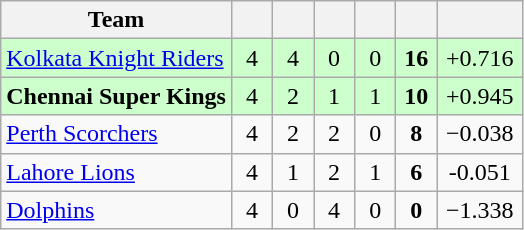<table class="wikitable" style="text-align: center">
<tr>
<th>Team</th>
<th style="width:20px"></th>
<th style="width:20px"></th>
<th style="width:20px"></th>
<th style="width:20px"></th>
<th style="width:20px"></th>
<th style="width:50px"></th>
</tr>
<tr style="background:#cfc">
<td ! style="text-align:left;"><a href='#'>Kolkata Knight Riders</a></td>
<td>4</td>
<td>4</td>
<td>0</td>
<td>0</td>
<td><strong>16</strong></td>
<td>+0.716</td>
</tr>
<tr style="background:#cfc">
<td style="text-align:left;" !><strong>Chennai Super Kings</strong></td>
<td>4</td>
<td>2</td>
<td>1</td>
<td>1</td>
<td><strong>10</strong></td>
<td>+0.945</td>
</tr>
<tr>
<td ! style="text-align:left;"><a href='#'>Perth Scorchers</a></td>
<td>4</td>
<td>2</td>
<td>2</td>
<td>0</td>
<td><strong>8</strong></td>
<td>−0.038</td>
</tr>
<tr>
<td style="text-align:left;" !><a href='#'>Lahore Lions</a></td>
<td>4</td>
<td>1</td>
<td>2</td>
<td>1</td>
<td><strong>6</strong></td>
<td>-0.051</td>
</tr>
<tr>
<td ! style="text-align:left;"><a href='#'>Dolphins</a></td>
<td>4</td>
<td>0</td>
<td>4</td>
<td>0</td>
<td><strong>0</strong></td>
<td>−1.338</td>
</tr>
</table>
